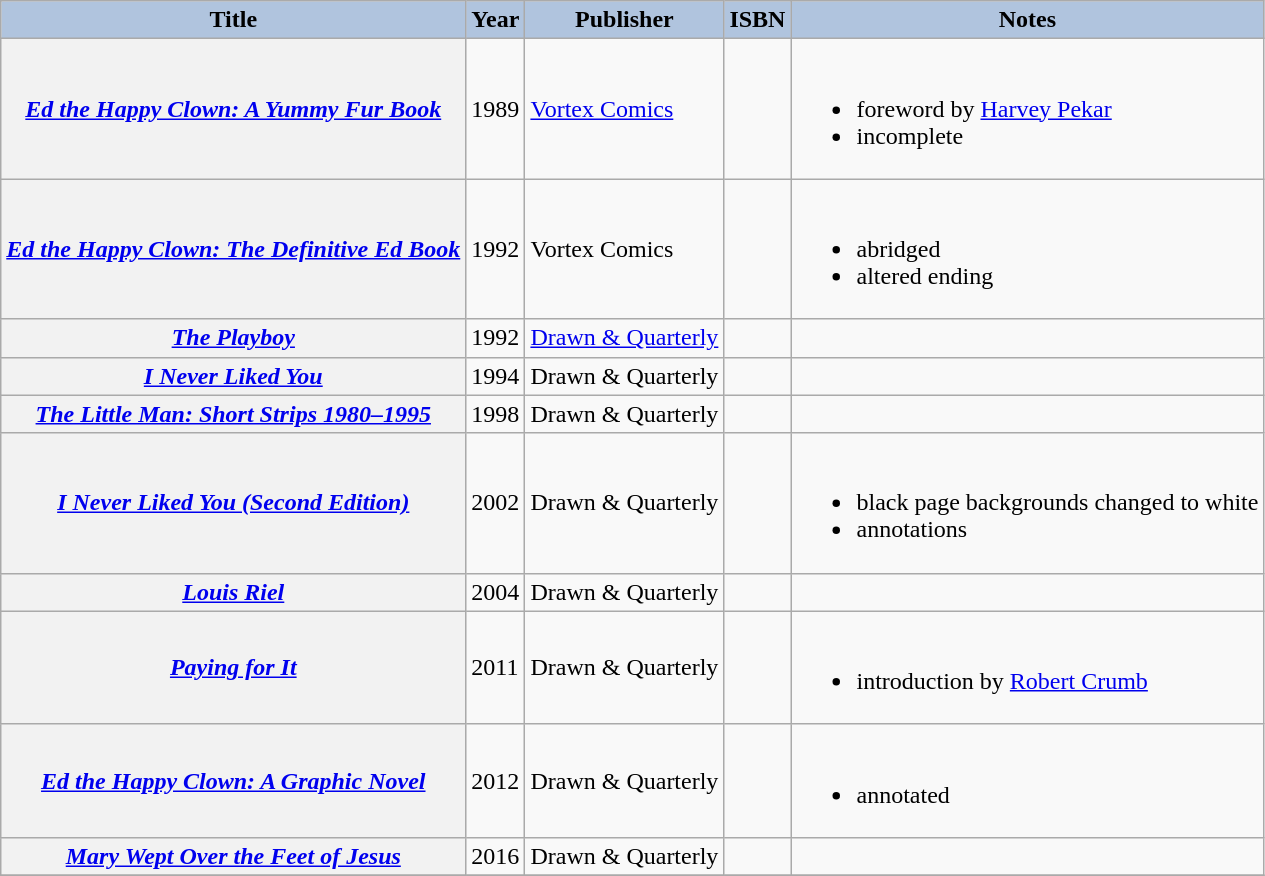<table class="wikitable">
<tr>
<th scope="col" style="background:#B0C4DE;">Title</th>
<th scope="col" style="background:#B0C4DE;">Year</th>
<th scope="col" style="background:#B0C4DE;">Publisher</th>
<th scope="col" style="background:#B0C4DE;">ISBN</th>
<th scope="col" style="background:#B0C4DE;">Notes</th>
</tr>
<tr>
<th scope="row"><em><a href='#'>Ed the Happy Clown: A Yummy Fur Book</a></em></th>
<td>1989</td>
<td><a href='#'>Vortex Comics</a></td>
<td></td>
<td><br><ul><li>foreword by <a href='#'>Harvey Pekar</a></li><li>incomplete</li></ul></td>
</tr>
<tr>
<th scope="row"><em><a href='#'>Ed the Happy Clown: The Definitive Ed Book</a></em></th>
<td>1992</td>
<td>Vortex Comics</td>
<td></td>
<td><br><ul><li>abridged</li><li>altered ending</li></ul></td>
</tr>
<tr>
<th scope="row"><em><a href='#'>The Playboy</a></em></th>
<td>1992</td>
<td><a href='#'>Drawn & Quarterly</a></td>
<td></td>
<td></td>
</tr>
<tr>
<th scope="row"><em><a href='#'>I Never Liked You</a></em></th>
<td>1994</td>
<td>Drawn & Quarterly</td>
<td></td>
<td></td>
</tr>
<tr>
<th scope="row"><em><a href='#'>The Little Man: Short Strips 1980–1995</a></em></th>
<td>1998</td>
<td>Drawn & Quarterly</td>
<td></td>
<td></td>
</tr>
<tr>
<th scope="row"><em><a href='#'>I Never Liked You (Second Edition)</a></em></th>
<td>2002</td>
<td>Drawn & Quarterly</td>
<td></td>
<td><br><ul><li>black page backgrounds changed to white</li><li>annotations</li></ul></td>
</tr>
<tr>
<th scope="row"><em><a href='#'>Louis Riel</a></em></th>
<td>2004</td>
<td>Drawn & Quarterly</td>
<td></td>
<td></td>
</tr>
<tr>
<th scope="row"><em><a href='#'>Paying for It</a></em></th>
<td>2011</td>
<td>Drawn & Quarterly</td>
<td></td>
<td><br><ul><li>introduction by <a href='#'>Robert Crumb</a></li></ul></td>
</tr>
<tr>
<th scope="row"><em><a href='#'>Ed the Happy Clown: A Graphic Novel</a></em></th>
<td>2012</td>
<td>Drawn & Quarterly</td>
<td></td>
<td><br><ul><li>annotated</li></ul></td>
</tr>
<tr>
<th scope="row"><em><a href='#'>Mary Wept Over the Feet of Jesus</a></em></th>
<td>2016</td>
<td>Drawn & Quarterly</td>
<td></td>
<td></td>
</tr>
<tr>
</tr>
</table>
